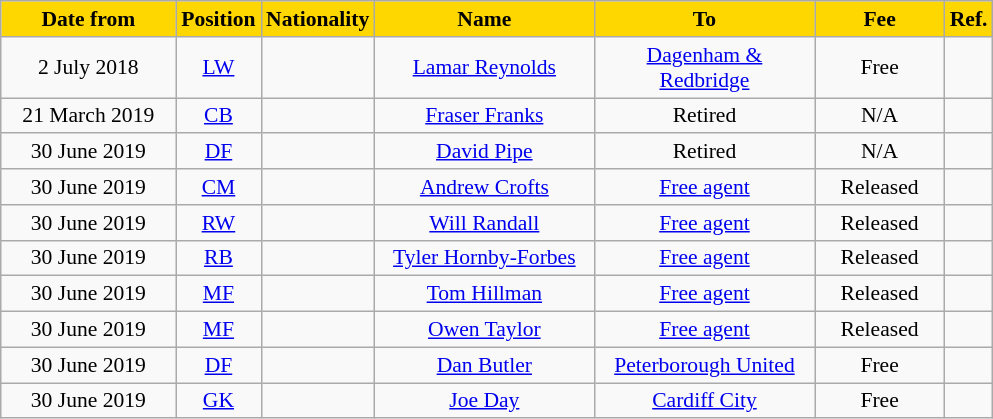<table class="wikitable"  style="text-align:center; font-size:90%; ">
<tr>
<th style="background:gold; color:black; width:110px;">Date from</th>
<th style="background:gold; color:black; width:50px;">Position</th>
<th style="background:gold; color:black; width:50px;">Nationality</th>
<th style="background:gold; color:black; width:140px;">Name</th>
<th style="background:gold; color:black; width:140px;">To</th>
<th style="background:gold; color:black; width:80px;">Fee</th>
<th style="background:gold; color:black; width:25px;">Ref.</th>
</tr>
<tr>
<td>2 July 2018</td>
<td><a href='#'>LW</a></td>
<td></td>
<td><a href='#'>Lamar Reynolds</a></td>
<td><a href='#'>Dagenham & Redbridge</a></td>
<td>Free</td>
<td></td>
</tr>
<tr>
<td>21 March 2019</td>
<td><a href='#'>CB</a></td>
<td></td>
<td><a href='#'>Fraser Franks</a></td>
<td>Retired</td>
<td>N/A</td>
<td></td>
</tr>
<tr>
<td>30 June 2019</td>
<td><a href='#'>DF</a></td>
<td></td>
<td><a href='#'>David Pipe</a></td>
<td>Retired</td>
<td>N/A</td>
<td></td>
</tr>
<tr>
<td>30 June 2019</td>
<td><a href='#'>CM</a></td>
<td></td>
<td><a href='#'>Andrew Crofts</a></td>
<td><a href='#'>Free agent</a></td>
<td>Released</td>
<td></td>
</tr>
<tr>
<td>30 June 2019</td>
<td><a href='#'>RW</a></td>
<td></td>
<td><a href='#'>Will Randall</a></td>
<td><a href='#'>Free agent</a></td>
<td>Released</td>
<td></td>
</tr>
<tr>
<td>30 June 2019</td>
<td><a href='#'>RB</a></td>
<td></td>
<td><a href='#'>Tyler Hornby-Forbes</a></td>
<td><a href='#'>Free agent</a></td>
<td>Released</td>
<td></td>
</tr>
<tr>
<td>30 June 2019</td>
<td><a href='#'>MF</a></td>
<td></td>
<td><a href='#'>Tom Hillman</a></td>
<td><a href='#'>Free agent</a></td>
<td>Released</td>
<td></td>
</tr>
<tr>
<td>30 June 2019</td>
<td><a href='#'>MF</a></td>
<td></td>
<td><a href='#'>Owen Taylor</a></td>
<td><a href='#'>Free agent</a></td>
<td>Released</td>
<td></td>
</tr>
<tr>
<td>30 June 2019</td>
<td><a href='#'>DF</a></td>
<td></td>
<td><a href='#'>Dan Butler</a></td>
<td><a href='#'>Peterborough United</a></td>
<td>Free</td>
<td></td>
</tr>
<tr>
<td>30 June 2019</td>
<td><a href='#'>GK</a></td>
<td></td>
<td><a href='#'>Joe Day</a></td>
<td><a href='#'>Cardiff City</a></td>
<td>Free</td>
<td></td>
</tr>
</table>
